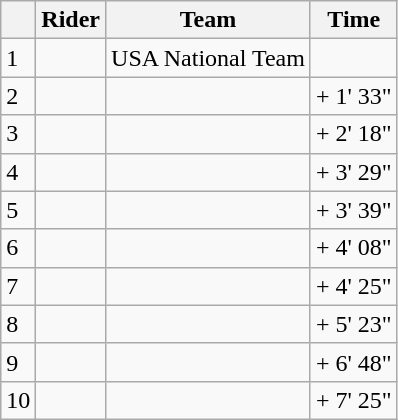<table class="wikitable">
<tr>
<th></th>
<th>Rider</th>
<th>Team</th>
<th>Time</th>
</tr>
<tr>
<td>1</td>
<td> </td>
<td>USA National Team</td>
<td align="right"></td>
</tr>
<tr>
<td>2</td>
<td> </td>
<td></td>
<td align="right">+ 1' 33"</td>
</tr>
<tr>
<td>3</td>
<td></td>
<td></td>
<td align="right">+ 2' 18"</td>
</tr>
<tr>
<td>4</td>
<td></td>
<td></td>
<td align="right">+ 3' 29"</td>
</tr>
<tr>
<td>5</td>
<td></td>
<td></td>
<td align="right">+ 3' 39"</td>
</tr>
<tr>
<td>6</td>
<td> </td>
<td></td>
<td align="right">+ 4' 08"</td>
</tr>
<tr>
<td>7</td>
<td> </td>
<td></td>
<td align="right">+ 4' 25"</td>
</tr>
<tr>
<td>8</td>
<td></td>
<td></td>
<td align="right">+ 5' 23"</td>
</tr>
<tr>
<td>9</td>
<td></td>
<td></td>
<td align="right">+ 6' 48"</td>
</tr>
<tr>
<td>10</td>
<td></td>
<td></td>
<td align="right">+ 7' 25"</td>
</tr>
</table>
